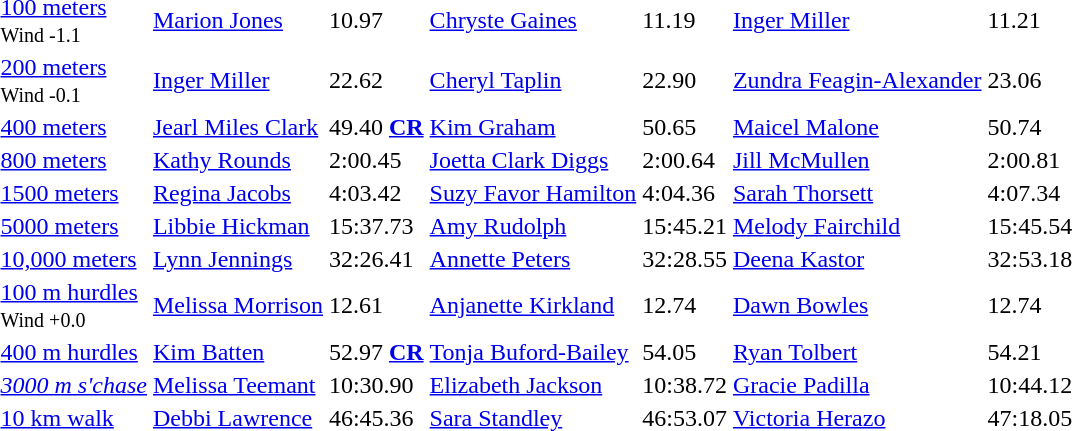<table>
<tr>
<td><a href='#'>100 meters</a><br><small>Wind -1.1</small></td>
<td><a href='#'>Marion Jones</a></td>
<td>10.97</td>
<td><a href='#'>Chryste Gaines</a></td>
<td>11.19</td>
<td><a href='#'>Inger Miller</a></td>
<td>11.21</td>
</tr>
<tr>
<td><a href='#'>200 meters</a><br><small>Wind -0.1</small></td>
<td><a href='#'>Inger Miller</a></td>
<td>22.62</td>
<td><a href='#'>Cheryl Taplin</a></td>
<td>22.90</td>
<td><a href='#'>Zundra Feagin-Alexander</a></td>
<td>23.06</td>
</tr>
<tr>
<td><a href='#'>400 meters</a></td>
<td><a href='#'>Jearl Miles Clark</a></td>
<td>49.40 <strong><a href='#'>CR</a></strong></td>
<td><a href='#'>Kim Graham</a></td>
<td>50.65</td>
<td><a href='#'>Maicel Malone</a></td>
<td>50.74</td>
</tr>
<tr>
<td><a href='#'>800 meters</a></td>
<td><a href='#'>Kathy Rounds</a></td>
<td>2:00.45</td>
<td><a href='#'>Joetta Clark Diggs</a></td>
<td>2:00.64</td>
<td><a href='#'>Jill McMullen</a></td>
<td>2:00.81</td>
</tr>
<tr>
<td><a href='#'>1500 meters</a></td>
<td><a href='#'>Regina Jacobs</a></td>
<td>4:03.42</td>
<td><a href='#'>Suzy Favor Hamilton</a></td>
<td>4:04.36</td>
<td><a href='#'>Sarah Thorsett</a></td>
<td>4:07.34</td>
</tr>
<tr>
<td><a href='#'>5000 meters</a></td>
<td><a href='#'>Libbie Hickman</a></td>
<td>15:37.73</td>
<td><a href='#'>Amy Rudolph</a></td>
<td>15:45.21</td>
<td><a href='#'>Melody Fairchild</a></td>
<td>15:45.54</td>
</tr>
<tr>
<td><a href='#'>10,000 meters</a></td>
<td><a href='#'>Lynn Jennings</a></td>
<td>32:26.41</td>
<td><a href='#'>Annette Peters</a></td>
<td>32:28.55</td>
<td><a href='#'>Deena Kastor</a></td>
<td>32:53.18</td>
</tr>
<tr>
<td><a href='#'>100 m hurdles</a><br><small>Wind +0.0</small></td>
<td><a href='#'>Melissa Morrison</a></td>
<td>12.61</td>
<td><a href='#'>Anjanette Kirkland</a></td>
<td>12.74</td>
<td><a href='#'>Dawn Bowles</a></td>
<td>12.74</td>
</tr>
<tr>
<td><a href='#'>400 m hurdles</a></td>
<td><a href='#'>Kim Batten</a></td>
<td>52.97 <strong><a href='#'>CR</a></strong></td>
<td><a href='#'>Tonja Buford-Bailey</a></td>
<td>54.05</td>
<td><a href='#'>Ryan Tolbert</a></td>
<td>54.21</td>
</tr>
<tr>
<td><em><a href='#'>3000 m s'chase</a></em> </td>
<td><a href='#'>Melissa Teemant</a></td>
<td>10:30.90</td>
<td><a href='#'>Elizabeth Jackson</a></td>
<td>10:38.72</td>
<td><a href='#'>Gracie Padilla</a></td>
<td>10:44.12</td>
</tr>
<tr>
<td><a href='#'>10 km walk</a></td>
<td><a href='#'>Debbi Lawrence</a></td>
<td>46:45.36</td>
<td><a href='#'>Sara Standley</a></td>
<td>46:53.07</td>
<td><a href='#'>Victoria Herazo</a></td>
<td>47:18.05</td>
</tr>
</table>
